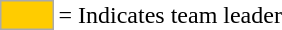<table>
<tr>
<td style="background:#fc0; border:1px solid #aaa; width:2em;"></td>
<td>= Indicates team leader</td>
</tr>
</table>
